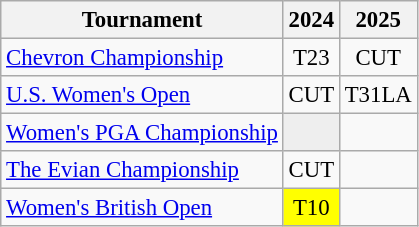<table class="wikitable" style="font-size:95%;text-align:center;">
<tr>
<th>Tournament</th>
<th>2024</th>
<th>2025</th>
</tr>
<tr>
<td align=left><a href='#'>Chevron Championship</a></td>
<td>T23</td>
<td>CUT</td>
</tr>
<tr>
<td align=left><a href='#'>U.S. Women's Open</a></td>
<td>CUT</td>
<td>T31<span>LA</span></td>
</tr>
<tr>
<td align=left><a href='#'>Women's PGA Championship</a></td>
<td style="background:#eeeeee;"></td>
<td></td>
</tr>
<tr>
<td align=left><a href='#'>The Evian Championship</a></td>
<td>CUT</td>
<td></td>
</tr>
<tr>
<td align=left><a href='#'>Women's British Open</a></td>
<td style="background:yellow;">T10</td>
<td></td>
</tr>
</table>
